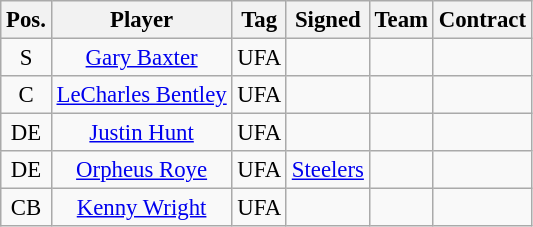<table class="wikitable" style="font-size: 95%; text-align: center;">
<tr>
<th>Pos.</th>
<th>Player</th>
<th>Tag</th>
<th>Signed</th>
<th>Team</th>
<th>Contract</th>
</tr>
<tr>
<td>S</td>
<td><a href='#'>Gary Baxter</a></td>
<td>UFA</td>
<td></td>
<td></td>
<td></td>
</tr>
<tr>
<td>C</td>
<td><a href='#'>LeCharles Bentley</a></td>
<td>UFA</td>
<td></td>
<td></td>
<td></td>
</tr>
<tr>
<td>DE</td>
<td><a href='#'>Justin Hunt</a></td>
<td>UFA</td>
<td></td>
<td></td>
<td></td>
</tr>
<tr>
<td>DE</td>
<td><a href='#'>Orpheus Roye</a></td>
<td>UFA</td>
<td><a href='#'>Steelers</a></td>
<td></td>
<td></td>
</tr>
<tr>
<td>CB</td>
<td><a href='#'>Kenny Wright</a></td>
<td>UFA</td>
<td></td>
<td></td>
<td></td>
</tr>
</table>
